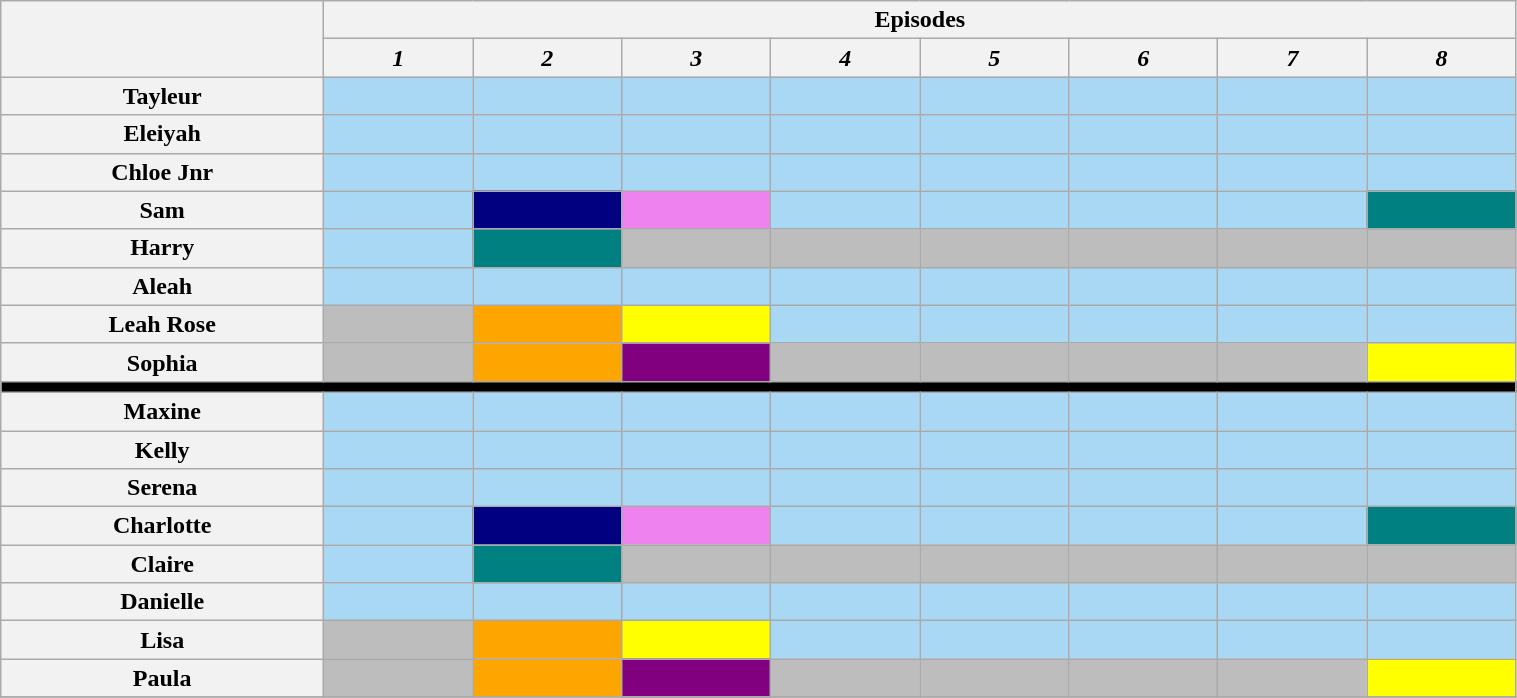<table class="wikitable" style="text-align:center; width:80%;">
<tr>
<th rowspan="2" style="width:13%;"></th>
<th colspan="26" style="text-align:center;">Episodes</th>
</tr>
<tr>
<th style="text-align:center; width:6%;"><em>1</em></th>
<th style="text-align:center; width:6%;"><em>2</em></th>
<th style="text-align:center; width:6%;"><em>3</em></th>
<th style="text-align:center; width:6%;"><em>4</em></th>
<th style="text-align:center; width:6%;"><em>5</em></th>
<th style="text-align:center; width:6%;"><em>6</em></th>
<th style="text-align:center; width:6%;"><em>7</em></th>
<th style="text-align:center; width:6%;"><em>8</em></th>
</tr>
<tr>
<th>Tayleur</th>
<td style="background:#A9D8F5;"></td>
<td style="background:#A9D8F5;"></td>
<td style="background:#A9D8F5;"></td>
<td style="background:#A9D8F5;"></td>
<td style="background:#A9D8F5;"></td>
<td style="background:#A9D8F5;"></td>
<td style="background:#A9D8F5;"></td>
<td style="background:#A9D8F5;"></td>
</tr>
<tr>
<th>Eleiyah</th>
<td style="background:#A9D8F5;"></td>
<td style="background:#A9D8F5;"></td>
<td style="background:#A9D8F5;"></td>
<td style="background:#A9D8F5;"></td>
<td style="background:#A9D8F5;"></td>
<td style="background:#A9D8F5;"></td>
<td style="background:#A9D8F5;"></td>
<td style="background:#A9D8F5;"></td>
</tr>
<tr>
<th>Chloe Jnr</th>
<td style="background:#A9D8F5;"></td>
<td style="background:#A9D8F5;"></td>
<td style="background:#A9D8F5;"></td>
<td style="background:#A9D8F5;"></td>
<td style="background:#A9D8F5;"></td>
<td style="background:#A9D8F5;"></td>
<td style="background:#A9D8F5;"></td>
<td style="background:#A9D8F5;"></td>
</tr>
<tr>
<th>Sam</th>
<td style="background:#A9D8F5;"></td>
<td style="background:navy;"></td>
<td style="background:violet;"></td>
<td style="background:#A9D8F5;"></td>
<td style="background:#A9D8F5;"></td>
<td style="background:#A9D8F5;"></td>
<td style="background:#A9D8F5;"></td>
<td style="background:teal;"></td>
</tr>
<tr>
<th>Harry</th>
<td style="background:#A9D8F5;"></td>
<td style="background:teal;"></td>
<td style="background:#BDBDBD;"></td>
<td style="background:#BDBDBD;"></td>
<td style="background:#BDBDBD;"></td>
<td style="background:#BDBDBD;"></td>
<td style="background:#BDBDBD;"></td>
<td style="background:#BDBDBD;"></td>
</tr>
<tr>
<th>Aleah</th>
<td style="background:#A9D8F5;"></td>
<td style="background:#A9D8F5;"></td>
<td style="background:#A9D8F5;"></td>
<td style="background:#A9D8F5;"></td>
<td style="background:#A9D8F5;"></td>
<td style="background:#A9D8F5;"></td>
<td style="background:#A9D8F5;"></td>
<td style="background:#A9D8F5;"></td>
</tr>
<tr>
<th>Leah Rose</th>
<td style="background:#BDBDBD;"></td>
<td style="background:orange;"></td>
<td style="background:yellow;"></td>
<td style="background:#A9D8F5;"></td>
<td style="background:#A9D8F5;"></td>
<td style="background:#A9D8F5;"></td>
<td style="background:#A9D8F5;"></td>
<td style="background:#A9D8F5;"></td>
</tr>
<tr>
<th>Sophia</th>
<td style="background:#BDBDBD;"></td>
<td style="background:orange;"></td>
<td style="background:purple;"></td>
<td style="background:#BDBDBD;"></td>
<td style="background:#BDBDBD;"></td>
<td style="background:#BDBDBD;"></td>
<td style="background:#BDBDBD;"></td>
<td style="background:yellow;"></td>
</tr>
<tr>
<th colspan="27" style="background:#000;"></th>
</tr>
<tr>
<th>Maxine</th>
<td style="background:#A9D8F5;"></td>
<td style="background:#A9D8F5;"></td>
<td style="background:#A9D8F5;"></td>
<td style="background:#A9D8F5;"></td>
<td style="background:#A9D8F5;"></td>
<td style="background:#A9D8F5;"></td>
<td style="background:#A9D8F5;"></td>
<td style="background:#A9D8F5;"></td>
</tr>
<tr>
<th>Kelly</th>
<td style="background:#A9D8F5;"></td>
<td style="background:#A9D8F5;"></td>
<td style="background:#A9D8F5;"></td>
<td style="background:#A9D8F5;"></td>
<td style="background:#A9D8F5;"></td>
<td style="background:#A9D8F5;"></td>
<td style="background:#A9D8F5;"></td>
<td style="background:#A9D8F5;"></td>
</tr>
<tr>
<th>Serena</th>
<td style="background:#A9D8F5;"></td>
<td style="background:#A9D8F5;"></td>
<td style="background:#A9D8F5;"></td>
<td style="background:#A9D8F5;"></td>
<td style="background:#A9D8F5;"></td>
<td style="background:#A9D8F5;"></td>
<td style="background:#A9D8F5;"></td>
<td style="background:#A9D8F5;"></td>
</tr>
<tr>
<th>Charlotte</th>
<td style="background:#A9D8F5;"></td>
<td style="background:navy;"></td>
<td style="background:violet;"></td>
<td style="background:#A9D8F5;"></td>
<td style="background:#A9D8F5;"></td>
<td style="background:#A9D8F5;"></td>
<td style="background:#A9D8F5;"></td>
<td style="background:teal;"></td>
</tr>
<tr>
<th>Claire</th>
<td style="background:#A9D8F5;"></td>
<td style="background:teal;"></td>
<td style="background:#BDBDBD;"></td>
<td style="background:#BDBDBD;"></td>
<td style="background:#BDBDBD;"></td>
<td style="background:#BDBDBD;"></td>
<td style="background:#BDBDBD;"></td>
<td style="background:#BDBDBD;"></td>
</tr>
<tr>
<th>Danielle</th>
<td style="background:#A9D8F5;"></td>
<td style="background:#A9D8F5;"></td>
<td style="background:#A9D8F5;"></td>
<td style="background:#A9D8F5;"></td>
<td style="background:#A9D8F5;"></td>
<td style="background:#A9D8F5;"></td>
<td style="background:#A9D8F5;"></td>
<td style="background:#A9D8F5;"></td>
</tr>
<tr>
<th>Lisa</th>
<td style="background:#BDBDBD;"></td>
<td style="background:orange;"></td>
<td style="background:yellow;"></td>
<td style="background:#A9D8F5;"></td>
<td style="background:#A9D8F5;"></td>
<td style="background:#A9D8F5;"></td>
<td style="background:#A9D8F5;"></td>
<td style="background:#A9D8F5;"></td>
</tr>
<tr>
<th>Paula</th>
<td style="background:#BDBDBD;"></td>
<td style="background:orange;"></td>
<td style="background:purple;"></td>
<td style="background:#BDBDBD;"></td>
<td style="background:#BDBDBD;"></td>
<td style="background:#BDBDBD;"></td>
<td style="background:#BDBDBD;"></td>
<td style="background:yellow;"></td>
</tr>
<tr>
</tr>
</table>
